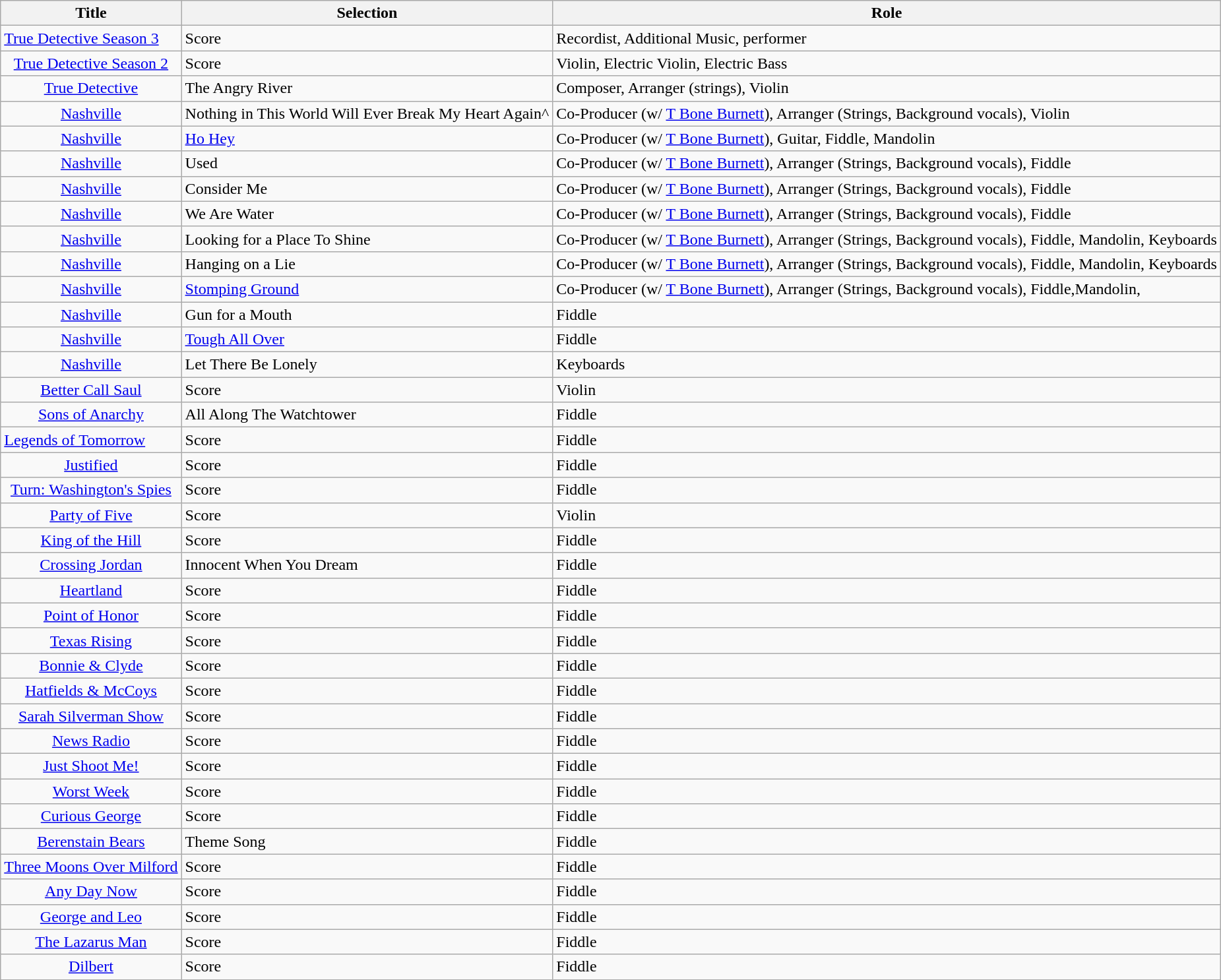<table class="wikitable">
<tr>
<th>Title</th>
<th>Selection</th>
<th>Role</th>
</tr>
<tr>
<td><a href='#'>True Detective Season 3</a></td>
<td>Score</td>
<td>Recordist, Additional Music, performer</td>
</tr>
<tr>
<td align="center"><a href='#'>True Detective Season 2</a></td>
<td align="left">Score</td>
<td align="left">Violin, Electric Violin, Electric Bass</td>
</tr>
<tr>
<td align="center"><a href='#'>True Detective</a></td>
<td align="left">The Angry River</td>
<td align="left">Composer, Arranger (strings), Violin</td>
</tr>
<tr>
<td align="center"><a href='#'>Nashville</a></td>
<td align="left">Nothing in This World Will Ever Break My Heart Again^</td>
<td align="left">Co-Producer (w/ <a href='#'>T Bone Burnett</a>), Arranger (Strings, Background vocals), Violin</td>
</tr>
<tr>
<td align="center"><a href='#'>Nashville</a></td>
<td align="left"><a href='#'>Ho Hey</a></td>
<td align="left">Co-Producer (w/ <a href='#'>T Bone Burnett</a>), Guitar, Fiddle, Mandolin</td>
</tr>
<tr>
<td align="center"><a href='#'>Nashville</a></td>
<td align="left">Used</td>
<td align="left">Co-Producer (w/ <a href='#'>T Bone Burnett</a>), Arranger (Strings, Background vocals), Fiddle</td>
</tr>
<tr>
<td align="center"><a href='#'>Nashville</a></td>
<td align="left">Consider Me</td>
<td align="left">Co-Producer (w/ <a href='#'>T Bone Burnett</a>), Arranger (Strings, Background vocals), Fiddle</td>
</tr>
<tr>
<td align="center"><a href='#'>Nashville</a></td>
<td align="left">We Are Water</td>
<td align="left">Co-Producer (w/ <a href='#'>T Bone Burnett</a>), Arranger (Strings, Background vocals), Fiddle</td>
</tr>
<tr>
<td align="center"><a href='#'>Nashville</a></td>
<td align="left">Looking for a Place To Shine</td>
<td align="left">Co-Producer (w/ <a href='#'>T Bone Burnett</a>), Arranger (Strings, Background vocals), Fiddle, Mandolin, Keyboards</td>
</tr>
<tr>
<td align="center"><a href='#'>Nashville</a></td>
<td align="left">Hanging on a Lie</td>
<td align="left">Co-Producer (w/ <a href='#'>T Bone Burnett</a>), Arranger (Strings, Background vocals), Fiddle, Mandolin, Keyboards</td>
</tr>
<tr>
<td align="center"><a href='#'>Nashville</a></td>
<td align="left"><a href='#'>Stomping Ground</a></td>
<td align="left">Co-Producer (w/ <a href='#'>T Bone Burnett</a>), Arranger (Strings, Background vocals), Fiddle,Mandolin,</td>
</tr>
<tr>
<td align="center"><a href='#'>Nashville</a></td>
<td align="left">Gun for a Mouth</td>
<td align="left">Fiddle</td>
</tr>
<tr>
<td align="center"><a href='#'>Nashville</a></td>
<td align="left"><a href='#'>Tough All Over</a></td>
<td align="left">Fiddle</td>
</tr>
<tr>
<td align="center"><a href='#'>Nashville</a></td>
<td align="left">Let There Be Lonely</td>
<td align="left">Keyboards</td>
</tr>
<tr>
<td align="center"><a href='#'>Better Call Saul</a></td>
<td align="left">Score</td>
<td align="left">Violin</td>
</tr>
<tr>
<td align="center"><a href='#'>Sons of Anarchy</a></td>
<td align="left">All Along The Watchtower</td>
<td align="left">Fiddle</td>
</tr>
<tr>
<td><a href='#'>Legends of Tomorrow</a></td>
<td>Score</td>
<td>Fiddle</td>
</tr>
<tr>
<td align="center"><a href='#'>Justified</a></td>
<td align="left">Score</td>
<td align="left">Fiddle</td>
</tr>
<tr>
<td align="center"><a href='#'>Turn: Washington's Spies</a></td>
<td align="left">Score</td>
<td align="left">Fiddle</td>
</tr>
<tr>
<td align="center"><a href='#'>Party of Five</a></td>
<td align="left">Score</td>
<td align="left">Violin</td>
</tr>
<tr>
<td align="center"><a href='#'>King of the Hill</a></td>
<td align="left">Score</td>
<td align="left">Fiddle</td>
</tr>
<tr>
<td align="center"><a href='#'>Crossing Jordan</a></td>
<td align="left">Innocent When You Dream</td>
<td align="left">Fiddle</td>
</tr>
<tr>
<td align="center"><a href='#'>Heartland</a></td>
<td align="left">Score</td>
<td align="left">Fiddle</td>
</tr>
<tr>
<td align="center"><a href='#'>Point of Honor</a></td>
<td align="left">Score</td>
<td align="left">Fiddle</td>
</tr>
<tr>
<td align="center"><a href='#'>Texas Rising</a></td>
<td align="left">Score</td>
<td align="left">Fiddle</td>
</tr>
<tr>
<td align="center"><a href='#'>Bonnie & Clyde</a></td>
<td align="left">Score</td>
<td align="left">Fiddle</td>
</tr>
<tr>
<td align="center"><a href='#'>Hatfields & McCoys</a></td>
<td align="left">Score</td>
<td align="left">Fiddle</td>
</tr>
<tr>
<td align="center"><a href='#'>Sarah Silverman Show</a></td>
<td align="left">Score</td>
<td align="left">Fiddle</td>
</tr>
<tr>
<td align="center"><a href='#'>News Radio</a></td>
<td align="left">Score</td>
<td align="left">Fiddle</td>
</tr>
<tr>
<td align="center"><a href='#'>Just Shoot Me!</a></td>
<td align="left">Score</td>
<td align="left">Fiddle</td>
</tr>
<tr>
<td align="center"><a href='#'>Worst Week</a></td>
<td align="left">Score</td>
<td align="left">Fiddle</td>
</tr>
<tr>
<td align="center"><a href='#'>Curious George</a></td>
<td align="left">Score</td>
<td align="left">Fiddle</td>
</tr>
<tr>
<td align="center"><a href='#'>Berenstain Bears</a></td>
<td align="left">Theme Song</td>
<td align="left">Fiddle</td>
</tr>
<tr>
<td align="center"><a href='#'>Three Moons Over Milford</a></td>
<td align="left">Score</td>
<td align="left">Fiddle</td>
</tr>
<tr>
<td align="center"><a href='#'>Any Day Now</a></td>
<td align="left">Score</td>
<td align="left">Fiddle</td>
</tr>
<tr>
<td align="center"><a href='#'>George and Leo</a></td>
<td align="left">Score</td>
<td align="left">Fiddle</td>
</tr>
<tr>
<td align="center"><a href='#'>The Lazarus Man</a></td>
<td align="left">Score</td>
<td align="left">Fiddle</td>
</tr>
<tr>
<td align="center"><a href='#'>Dilbert</a></td>
<td align="left">Score</td>
<td align="left">Fiddle</td>
</tr>
</table>
